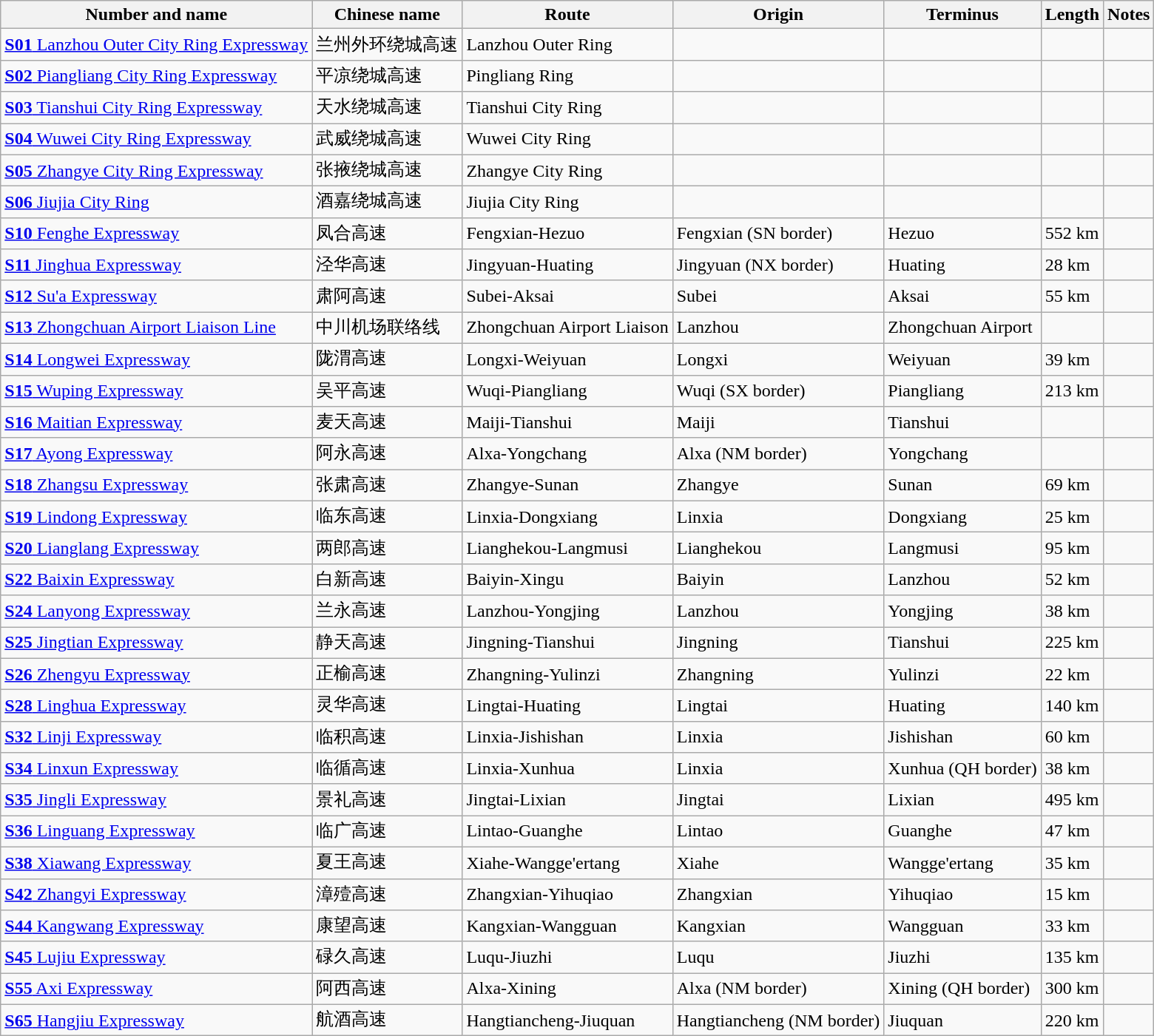<table class="wikitable">
<tr>
<th>Number and name</th>
<th>Chinese name</th>
<th>Route</th>
<th>Origin</th>
<th>Terminus</th>
<th>Length</th>
<th>Notes</th>
</tr>
<tr>
<td><a href='#'><strong>S01</strong> Lanzhou Outer City Ring Expressway</a></td>
<td>兰州外环绕城高速</td>
<td>Lanzhou Outer Ring</td>
<td></td>
<td></td>
<td></td>
<td></td>
</tr>
<tr>
<td><a href='#'><strong>S02</strong> Piangliang City Ring Expressway</a></td>
<td>平凉绕城高速</td>
<td>Pingliang Ring</td>
<td></td>
<td></td>
<td></td>
<td></td>
</tr>
<tr>
<td><a href='#'><strong>S03</strong> Tianshui City Ring Expressway</a></td>
<td>天水绕城高速</td>
<td>Tianshui City Ring</td>
<td></td>
<td></td>
<td></td>
<td></td>
</tr>
<tr>
<td><a href='#'><strong>S04</strong> Wuwei City Ring Expressway</a></td>
<td>武威绕城高速</td>
<td>Wuwei City Ring</td>
<td></td>
<td></td>
<td></td>
<td></td>
</tr>
<tr>
<td><a href='#'><strong>S05</strong> Zhangye City Ring Expressway</a></td>
<td>张掖绕城高速</td>
<td>Zhangye City Ring</td>
<td></td>
<td></td>
<td></td>
<td></td>
</tr>
<tr>
<td><a href='#'><strong>S06</strong> Jiujia City Ring</a></td>
<td>酒嘉绕城高速</td>
<td>Jiujia City Ring</td>
<td></td>
<td></td>
<td></td>
<td></td>
</tr>
<tr>
<td><a href='#'><strong>S10</strong> Fenghe Expressway</a></td>
<td>凤合高速</td>
<td>Fengxian-Hezuo</td>
<td>Fengxian (SN border)</td>
<td>Hezuo</td>
<td>552 km</td>
<td></td>
</tr>
<tr>
<td><a href='#'><strong>S11</strong> Jinghua Expressway</a></td>
<td>泾华高速</td>
<td>Jingyuan-Huating</td>
<td>Jingyuan (NX border)</td>
<td>Huating</td>
<td>28 km</td>
<td></td>
</tr>
<tr>
<td><a href='#'><strong>S12</strong> Su'a Expressway</a></td>
<td>肃阿高速</td>
<td>Subei-Aksai</td>
<td>Subei</td>
<td>Aksai</td>
<td>55 km</td>
<td></td>
</tr>
<tr>
<td> <a href='#'><strong>S13</strong> Zhongchuan Airport Liaison Line</a></td>
<td>中川机场联络线</td>
<td>Zhongchuan Airport Liaison</td>
<td>Lanzhou</td>
<td>Zhongchuan Airport</td>
<td></td>
<td></td>
</tr>
<tr>
<td><a href='#'><strong>S14</strong> Longwei Expressway</a></td>
<td>陇渭高速</td>
<td>Longxi-Weiyuan</td>
<td>Longxi</td>
<td>Weiyuan</td>
<td>39 km</td>
<td></td>
</tr>
<tr>
<td><a href='#'><strong>S15</strong> Wuping Expressway</a></td>
<td>吴平高速</td>
<td>Wuqi-Piangliang</td>
<td>Wuqi (SX border)</td>
<td>Piangliang</td>
<td>213 km</td>
<td></td>
</tr>
<tr>
<td><a href='#'><strong>S16</strong> Maitian Expressway</a></td>
<td>麦天高速</td>
<td>Maiji-Tianshui</td>
<td>Maiji</td>
<td>Tianshui</td>
<td></td>
<td></td>
</tr>
<tr>
<td><a href='#'><strong>S17</strong> Ayong Expressway</a></td>
<td>阿永高速</td>
<td>Alxa-Yongchang</td>
<td>Alxa (NM border)</td>
<td>Yongchang</td>
<td></td>
<td></td>
</tr>
<tr>
<td><a href='#'><strong>S18</strong> Zhangsu Expressway</a></td>
<td>张肃高速</td>
<td>Zhangye-Sunan</td>
<td>Zhangye</td>
<td>Sunan</td>
<td>69 km</td>
<td></td>
</tr>
<tr>
<td><a href='#'><strong>S19</strong> Lindong Expressway</a></td>
<td>临东高速</td>
<td>Linxia-Dongxiang</td>
<td>Linxia</td>
<td>Dongxiang</td>
<td>25 km</td>
<td></td>
</tr>
<tr>
<td><a href='#'><strong>S20</strong> Lianglang Expressway</a></td>
<td>两郎高速</td>
<td>Lianghekou-Langmusi</td>
<td>Lianghekou</td>
<td>Langmusi</td>
<td>95 km</td>
<td></td>
</tr>
<tr>
<td><a href='#'><strong>S22</strong> Baixin Expressway</a></td>
<td>白新高速</td>
<td>Baiyin-Xingu</td>
<td>Baiyin</td>
<td>Lanzhou</td>
<td>52 km</td>
<td></td>
</tr>
<tr>
<td><a href='#'><strong>S24</strong> Lanyong Expressway</a></td>
<td>兰永高速</td>
<td>Lanzhou-Yongjing</td>
<td>Lanzhou</td>
<td>Yongjing</td>
<td>38 km</td>
<td></td>
</tr>
<tr>
<td><a href='#'><strong>S25</strong> Jingtian Expressway</a></td>
<td>静天高速</td>
<td>Jingning-Tianshui</td>
<td>Jingning</td>
<td>Tianshui</td>
<td>225 km</td>
<td></td>
</tr>
<tr>
<td><a href='#'><strong>S26</strong> Zhengyu Expressway</a></td>
<td>正榆高速</td>
<td>Zhangning-Yulinzi</td>
<td>Zhangning</td>
<td>Yulinzi</td>
<td>22 km</td>
<td></td>
</tr>
<tr>
<td><a href='#'><strong>S28</strong> Linghua Expressway</a></td>
<td>灵华高速</td>
<td>Lingtai-Huating</td>
<td>Lingtai</td>
<td>Huating</td>
<td>140 km</td>
<td></td>
</tr>
<tr>
<td><a href='#'><strong>S32</strong> Linji Expressway</a></td>
<td>临积高速</td>
<td>Linxia-Jishishan</td>
<td>Linxia</td>
<td>Jishishan</td>
<td>60 km</td>
<td></td>
</tr>
<tr>
<td><a href='#'><strong>S34</strong> Linxun Expressway</a></td>
<td>临循高速</td>
<td>Linxia-Xunhua</td>
<td>Linxia</td>
<td>Xunhua (QH border)</td>
<td>38 km</td>
<td></td>
</tr>
<tr>
<td><a href='#'><strong>S35</strong> Jingli Expressway</a></td>
<td>景礼高速</td>
<td>Jingtai-Lixian</td>
<td>Jingtai</td>
<td>Lixian</td>
<td>495 km</td>
<td></td>
</tr>
<tr>
<td><a href='#'><strong>S36</strong> Linguang Expressway</a></td>
<td>临广高速</td>
<td>Lintao-Guanghe</td>
<td>Lintao</td>
<td>Guanghe</td>
<td>47 km</td>
<td></td>
</tr>
<tr>
<td><a href='#'><strong>S38</strong> Xiawang Expressway</a></td>
<td>夏王高速</td>
<td>Xiahe-Wangge'ertang</td>
<td>Xiahe</td>
<td>Wangge'ertang</td>
<td>35 km</td>
<td></td>
</tr>
<tr>
<td><a href='#'><strong>S42</strong> Zhangyi Expressway</a></td>
<td>漳殪高速</td>
<td>Zhangxian-Yihuqiao</td>
<td>Zhangxian</td>
<td>Yihuqiao</td>
<td>15 km</td>
<td></td>
</tr>
<tr>
<td><a href='#'><strong>S44</strong> Kangwang Expressway</a></td>
<td>康望高速</td>
<td>Kangxian-Wangguan</td>
<td>Kangxian</td>
<td>Wangguan</td>
<td>33 km</td>
<td></td>
</tr>
<tr>
<td><a href='#'><strong>S45</strong> Lujiu Expressway</a></td>
<td>碌久高速</td>
<td>Luqu-Jiuzhi</td>
<td>Luqu</td>
<td>Jiuzhi</td>
<td>135 km</td>
<td></td>
</tr>
<tr>
<td><a href='#'><strong>S55</strong> Axi Expressway</a></td>
<td>阿西高速</td>
<td>Alxa-Xining</td>
<td>Alxa (NM border)</td>
<td>Xining (QH border)</td>
<td>300 km</td>
<td></td>
</tr>
<tr>
<td><a href='#'><strong>S65</strong> Hangjiu Expressway</a></td>
<td>航酒高速</td>
<td>Hangtiancheng-Jiuquan</td>
<td>Hangtiancheng (NM border)</td>
<td>Jiuquan</td>
<td>220 km</td>
<td></td>
</tr>
</table>
